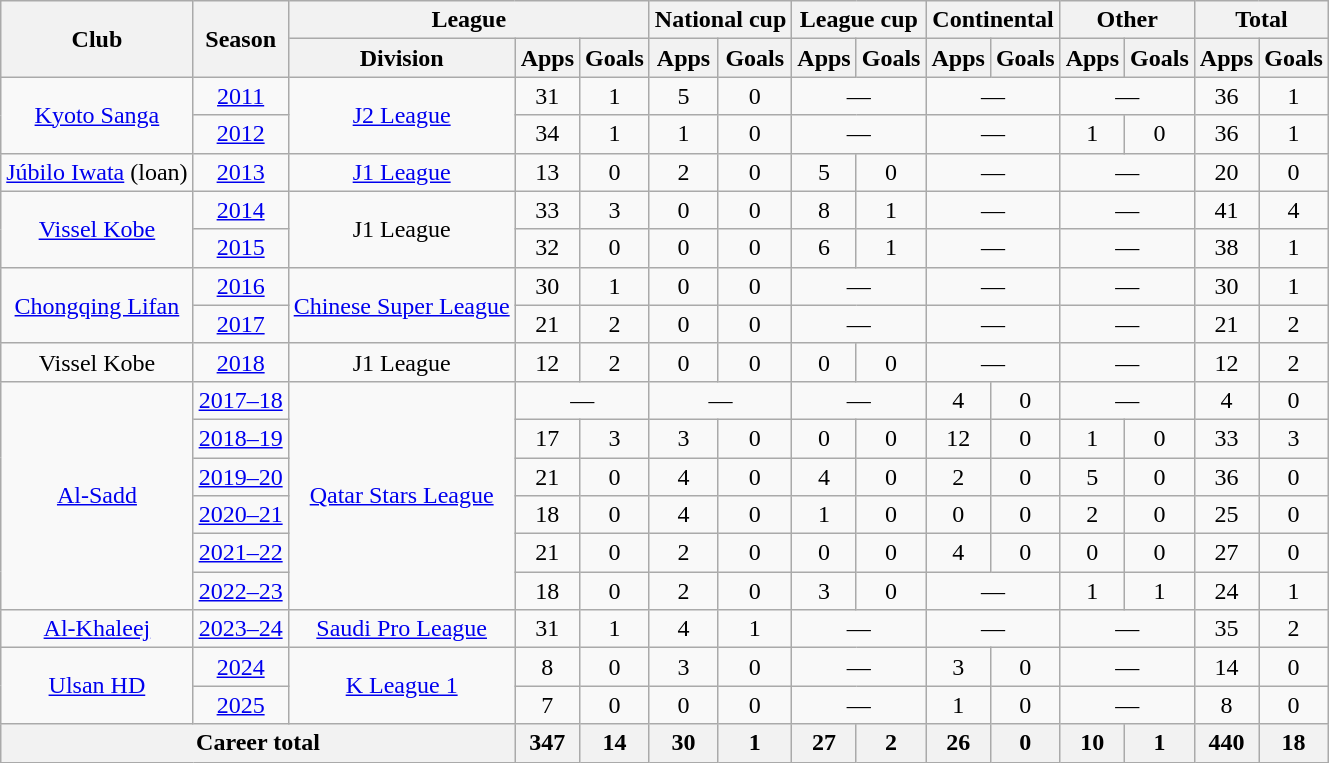<table class="wikitable" style="text-align:center">
<tr>
<th rowspan="2">Club</th>
<th rowspan="2">Season</th>
<th colspan="3">League</th>
<th colspan="2">National cup</th>
<th colspan="2">League cup</th>
<th colspan="2">Continental</th>
<th colspan="2">Other</th>
<th colspan="2">Total</th>
</tr>
<tr>
<th>Division</th>
<th>Apps</th>
<th>Goals</th>
<th>Apps</th>
<th>Goals</th>
<th>Apps</th>
<th>Goals</th>
<th>Apps</th>
<th>Goals</th>
<th>Apps</th>
<th>Goals</th>
<th>Apps</th>
<th>Goals</th>
</tr>
<tr>
<td rowspan="2"><a href='#'>Kyoto Sanga</a></td>
<td><a href='#'>2011</a></td>
<td rowspan="2"><a href='#'>J2 League</a></td>
<td>31</td>
<td>1</td>
<td>5</td>
<td>0</td>
<td colspan="2">—</td>
<td colspan="2">—</td>
<td colspan="2">—</td>
<td>36</td>
<td>1</td>
</tr>
<tr>
<td><a href='#'>2012</a></td>
<td>34</td>
<td>1</td>
<td>1</td>
<td>0</td>
<td colspan="2">—</td>
<td colspan="2">—</td>
<td>1</td>
<td>0</td>
<td>36</td>
<td>1</td>
</tr>
<tr>
<td><a href='#'>Júbilo Iwata</a> (loan)</td>
<td><a href='#'>2013</a></td>
<td><a href='#'>J1 League</a></td>
<td>13</td>
<td>0</td>
<td>2</td>
<td>0</td>
<td>5</td>
<td>0</td>
<td colspan="2">—</td>
<td colspan="2">—</td>
<td>20</td>
<td>0</td>
</tr>
<tr>
<td rowspan="2"><a href='#'>Vissel Kobe</a></td>
<td><a href='#'>2014</a></td>
<td rowspan="2">J1 League</td>
<td>33</td>
<td>3</td>
<td>0</td>
<td>0</td>
<td>8</td>
<td>1</td>
<td colspan="2">—</td>
<td colspan="2">—</td>
<td>41</td>
<td>4</td>
</tr>
<tr>
<td><a href='#'>2015</a></td>
<td>32</td>
<td>0</td>
<td>0</td>
<td>0</td>
<td>6</td>
<td>1</td>
<td colspan="2">—</td>
<td colspan="2">—</td>
<td>38</td>
<td>1</td>
</tr>
<tr>
<td rowspan="2"><a href='#'>Chongqing Lifan</a></td>
<td><a href='#'>2016</a></td>
<td rowspan="2"><a href='#'>Chinese Super League</a></td>
<td>30</td>
<td>1</td>
<td>0</td>
<td>0</td>
<td colspan="2">—</td>
<td colspan="2">—</td>
<td colspan="2">—</td>
<td>30</td>
<td>1</td>
</tr>
<tr>
<td><a href='#'>2017</a></td>
<td>21</td>
<td>2</td>
<td>0</td>
<td>0</td>
<td colspan="2">—</td>
<td colspan="2">—</td>
<td colspan="2">—</td>
<td>21</td>
<td>2</td>
</tr>
<tr>
<td>Vissel Kobe</td>
<td><a href='#'>2018</a></td>
<td>J1 League</td>
<td>12</td>
<td>2</td>
<td>0</td>
<td>0</td>
<td>0</td>
<td>0</td>
<td colspan="2">—</td>
<td colspan="2">—</td>
<td>12</td>
<td>2</td>
</tr>
<tr>
<td rowspan="6"><a href='#'>Al-Sadd</a></td>
<td><a href='#'>2017–18</a></td>
<td rowspan="6"><a href='#'>Qatar Stars League</a></td>
<td colspan="2">—</td>
<td colspan="2">—</td>
<td colspan="2">—</td>
<td>4</td>
<td>0</td>
<td colspan="2">—</td>
<td>4</td>
<td>0</td>
</tr>
<tr>
<td><a href='#'>2018–19</a></td>
<td>17</td>
<td>3</td>
<td>3</td>
<td>0</td>
<td>0</td>
<td>0</td>
<td>12</td>
<td>0</td>
<td>1</td>
<td>0</td>
<td>33</td>
<td>3</td>
</tr>
<tr>
<td><a href='#'>2019–20</a></td>
<td>21</td>
<td>0</td>
<td>4</td>
<td>0</td>
<td>4</td>
<td>0</td>
<td>2</td>
<td>0</td>
<td>5</td>
<td>0</td>
<td>36</td>
<td>0</td>
</tr>
<tr>
<td><a href='#'>2020–21</a></td>
<td>18</td>
<td>0</td>
<td>4</td>
<td>0</td>
<td>1</td>
<td>0</td>
<td>0</td>
<td>0</td>
<td>2</td>
<td>0</td>
<td>25</td>
<td>0</td>
</tr>
<tr>
<td><a href='#'>2021–22</a></td>
<td>21</td>
<td>0</td>
<td>2</td>
<td>0</td>
<td>0</td>
<td>0</td>
<td>4</td>
<td>0</td>
<td>0</td>
<td>0</td>
<td>27</td>
<td>0</td>
</tr>
<tr>
<td><a href='#'>2022–23</a></td>
<td>18</td>
<td>0</td>
<td>2</td>
<td>0</td>
<td>3</td>
<td>0</td>
<td colspan="2">—</td>
<td>1</td>
<td>1</td>
<td>24</td>
<td>1</td>
</tr>
<tr>
<td><a href='#'>Al-Khaleej</a></td>
<td><a href='#'>2023–24</a></td>
<td><a href='#'>Saudi Pro League</a></td>
<td>31</td>
<td>1</td>
<td>4</td>
<td>1</td>
<td colspan="2">—</td>
<td colspan="2">—</td>
<td colspan="2">—</td>
<td>35</td>
<td>2</td>
</tr>
<tr>
<td rowspan="2"><a href='#'>Ulsan HD</a></td>
<td><a href='#'>2024</a></td>
<td rowspan="2"><a href='#'>K League 1</a></td>
<td>8</td>
<td>0</td>
<td>3</td>
<td>0</td>
<td colspan="2">—</td>
<td>3</td>
<td>0</td>
<td colspan="2">—</td>
<td>14</td>
<td>0</td>
</tr>
<tr>
<td><a href='#'>2025</a></td>
<td>7</td>
<td>0</td>
<td>0</td>
<td>0</td>
<td colspan="2">—</td>
<td>1</td>
<td>0</td>
<td colspan="2">—</td>
<td>8</td>
<td>0</td>
</tr>
<tr>
<th colspan="3">Career total</th>
<th>347</th>
<th>14</th>
<th>30</th>
<th>1</th>
<th>27</th>
<th>2</th>
<th>26</th>
<th>0</th>
<th>10</th>
<th>1</th>
<th>440</th>
<th>18</th>
</tr>
</table>
